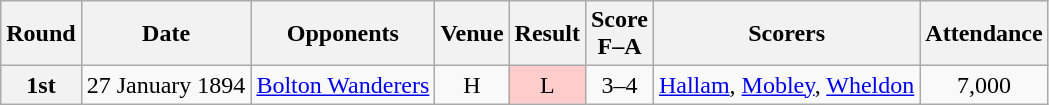<table class="wikitable" style=text-align:center>
<tr>
<th scope=col>Round</th>
<th scope=col>Date</th>
<th scope=col>Opponents</th>
<th scope=col>Venue</th>
<th scope=col>Result</th>
<th scope=col>Score<br>F–A</th>
<th scope=col>Scorers</th>
<th scope=col>Attendance</th>
</tr>
<tr>
<th scope=row>1st</th>
<td style=text-align:left>27 January 1894</td>
<td style=text-align:left><a href='#'>Bolton Wanderers</a></td>
<td>H</td>
<td style=background:#fcc>L</td>
<td>3–4</td>
<td style=text-align:left><a href='#'>Hallam</a>, <a href='#'>Mobley</a>, <a href='#'>Wheldon</a></td>
<td>7,000</td>
</tr>
</table>
